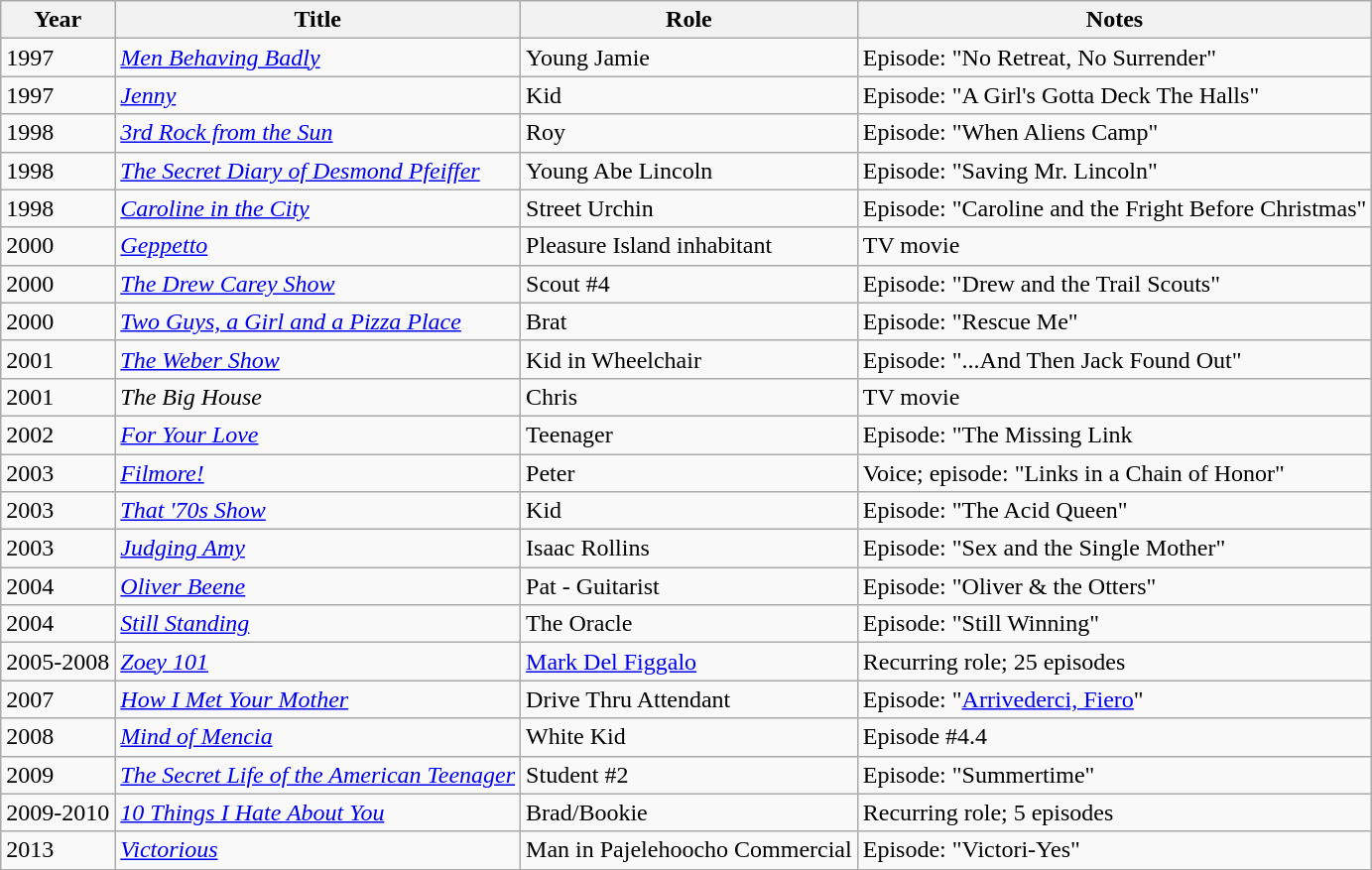<table class="wikitable">
<tr>
<th>Year</th>
<th>Title</th>
<th>Role</th>
<th>Notes</th>
</tr>
<tr>
<td>1997</td>
<td><em><a href='#'>Men Behaving Badly</a></em></td>
<td>Young Jamie</td>
<td>Episode: "No Retreat, No Surrender"</td>
</tr>
<tr>
<td>1997</td>
<td><em><a href='#'>Jenny</a></em></td>
<td>Kid</td>
<td>Episode: "A Girl's Gotta Deck The Halls"</td>
</tr>
<tr>
<td>1998</td>
<td><em><a href='#'>3rd Rock from the Sun</a></em></td>
<td>Roy</td>
<td>Episode: "When Aliens Camp"</td>
</tr>
<tr>
<td>1998</td>
<td><em><a href='#'>The Secret Diary of Desmond Pfeiffer</a></em></td>
<td>Young Abe Lincoln</td>
<td>Episode: "Saving Mr. Lincoln"</td>
</tr>
<tr>
<td>1998</td>
<td><em><a href='#'>Caroline in the City</a></em></td>
<td>Street Urchin</td>
<td>Episode: "Caroline and the Fright Before Christmas"</td>
</tr>
<tr>
<td>2000</td>
<td><em><a href='#'>Geppetto</a></em></td>
<td>Pleasure Island inhabitant</td>
<td>TV movie</td>
</tr>
<tr>
<td>2000</td>
<td><em><a href='#'>The Drew Carey Show</a></em></td>
<td>Scout #4</td>
<td>Episode: "Drew and the Trail Scouts"</td>
</tr>
<tr>
<td>2000</td>
<td><em><a href='#'>Two Guys, a Girl and a Pizza Place</a></em></td>
<td>Brat</td>
<td>Episode: "Rescue Me"</td>
</tr>
<tr>
<td>2001</td>
<td><em><a href='#'>The Weber Show</a></em></td>
<td>Kid in Wheelchair</td>
<td>Episode: "...And Then Jack Found Out"</td>
</tr>
<tr>
<td>2001</td>
<td><em>The Big House</em></td>
<td>Chris</td>
<td>TV movie</td>
</tr>
<tr>
<td>2002</td>
<td><em><a href='#'>For Your Love</a></em></td>
<td>Teenager</td>
<td>Episode: "The Missing Link</td>
</tr>
<tr>
<td>2003</td>
<td><em><a href='#'>Filmore!</a></em></td>
<td>Peter</td>
<td>Voice; episode: "Links in a Chain of Honor"</td>
</tr>
<tr>
<td>2003</td>
<td><em><a href='#'>That '70s Show</a></em></td>
<td>Kid</td>
<td>Episode: "The Acid Queen"</td>
</tr>
<tr>
<td>2003</td>
<td><em><a href='#'>Judging Amy</a></em></td>
<td>Isaac Rollins</td>
<td>Episode: "Sex and the Single Mother"</td>
</tr>
<tr>
<td>2004</td>
<td><em><a href='#'>Oliver Beene</a></em></td>
<td>Pat - Guitarist</td>
<td>Episode: "Oliver & the Otters"</td>
</tr>
<tr>
<td>2004</td>
<td><em><a href='#'>Still Standing</a></em></td>
<td>The Oracle</td>
<td>Episode: "Still Winning"</td>
</tr>
<tr>
<td>2005-2008</td>
<td><em><a href='#'>Zoey 101</a></em></td>
<td><a href='#'>Mark Del Figgalo</a></td>
<td>Recurring role; 25 episodes</td>
</tr>
<tr>
<td>2007</td>
<td><em><a href='#'>How I Met Your Mother</a></em></td>
<td>Drive Thru Attendant</td>
<td>Episode: "<a href='#'>Arrivederci, Fiero</a>"</td>
</tr>
<tr>
<td>2008</td>
<td><em><a href='#'>Mind of Mencia</a></em></td>
<td>White Kid</td>
<td>Episode #4.4</td>
</tr>
<tr>
<td>2009</td>
<td><em><a href='#'>The Secret Life of the American Teenager</a></em></td>
<td>Student #2</td>
<td>Episode: "Summertime"</td>
</tr>
<tr>
<td>2009-2010</td>
<td><em><a href='#'>10 Things I Hate About You</a></em></td>
<td>Brad/Bookie</td>
<td>Recurring role; 5 episodes</td>
</tr>
<tr>
<td>2013</td>
<td><em><a href='#'>Victorious</a></em></td>
<td>Man in Pajelehoocho Commercial</td>
<td>Episode: "Victori-Yes"</td>
</tr>
</table>
